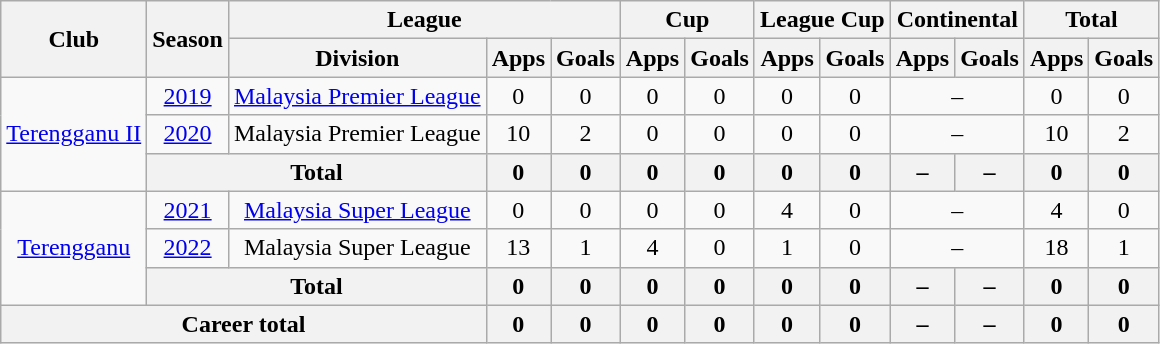<table class=wikitable style="text-align:center">
<tr>
<th rowspan=2>Club</th>
<th rowspan=2>Season</th>
<th colspan=3>League</th>
<th colspan=2>Cup</th>
<th colspan=2>League Cup</th>
<th colspan=2>Continental</th>
<th colspan=2>Total</th>
</tr>
<tr>
<th>Division</th>
<th>Apps</th>
<th>Goals</th>
<th>Apps</th>
<th>Goals</th>
<th>Apps</th>
<th>Goals</th>
<th>Apps</th>
<th>Goals</th>
<th>Apps</th>
<th>Goals</th>
</tr>
<tr>
<td rowspan=3><a href='#'>Terengganu II</a></td>
<td><a href='#'>2019</a></td>
<td><a href='#'>Malaysia Premier League</a></td>
<td>0</td>
<td>0</td>
<td>0</td>
<td>0</td>
<td>0</td>
<td>0</td>
<td colspan=2>–</td>
<td>0</td>
<td>0</td>
</tr>
<tr>
<td><a href='#'>2020</a></td>
<td>Malaysia Premier League</td>
<td>10</td>
<td>2</td>
<td>0</td>
<td>0</td>
<td>0</td>
<td>0</td>
<td colspan=2>–</td>
<td>10</td>
<td>2</td>
</tr>
<tr>
<th colspan="2">Total</th>
<th>0</th>
<th>0</th>
<th>0</th>
<th>0</th>
<th>0</th>
<th>0</th>
<th>–</th>
<th>–</th>
<th>0</th>
<th>0</th>
</tr>
<tr>
<td rowspan=3><a href='#'>Terengganu</a></td>
<td><a href='#'>2021</a></td>
<td><a href='#'>Malaysia Super League</a></td>
<td>0</td>
<td>0</td>
<td>0</td>
<td>0</td>
<td>4</td>
<td>0</td>
<td colspan=2>–</td>
<td>4</td>
<td>0</td>
</tr>
<tr>
<td><a href='#'>2022</a></td>
<td>Malaysia Super League</td>
<td>13</td>
<td>1</td>
<td>4</td>
<td>0</td>
<td>1</td>
<td>0</td>
<td colspan=2>–</td>
<td>18</td>
<td>1</td>
</tr>
<tr>
<th colspan="2">Total</th>
<th>0</th>
<th>0</th>
<th>0</th>
<th>0</th>
<th>0</th>
<th>0</th>
<th>–</th>
<th>–</th>
<th>0</th>
<th>0</th>
</tr>
<tr>
<th colspan="3">Career total</th>
<th>0</th>
<th>0</th>
<th>0</th>
<th>0</th>
<th>0</th>
<th>0</th>
<th>–</th>
<th>–</th>
<th>0</th>
<th>0</th>
</tr>
</table>
